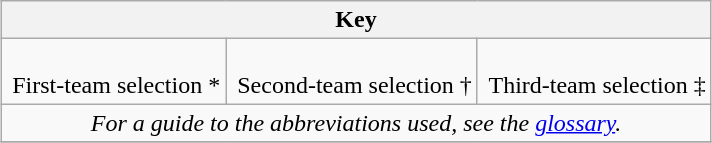<table class="wikitable" style="margin:1em auto;">
<tr>
<th colspan=3>Key</th>
</tr>
<tr>
<td><br> First-team selection *<br></td>
<td><br> Second-team selection †<br></td>
<td><br> Third-team selection ‡<br></td>
</tr>
<tr>
<td colspan="3" style="text-align:center;"><em>For a guide to the abbreviations used, see the <a href='#'>glossary</a>.</em></td>
</tr>
<tr>
</tr>
</table>
